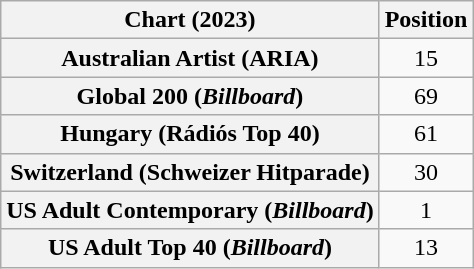<table class="wikitable sortable plainrowheaders" style="text-align:center">
<tr>
<th scope="col">Chart (2023)</th>
<th scope="col">Position</th>
</tr>
<tr>
<th scope="row">Australian Artist (ARIA)</th>
<td>15</td>
</tr>
<tr>
<th scope="row">Global 200 (<em>Billboard</em>)</th>
<td>69</td>
</tr>
<tr>
<th scope="row">Hungary (Rádiós Top 40)</th>
<td>61</td>
</tr>
<tr>
<th scope="row">Switzerland (Schweizer Hitparade)</th>
<td>30</td>
</tr>
<tr>
<th scope="row">US Adult Contemporary (<em>Billboard</em>)</th>
<td>1</td>
</tr>
<tr>
<th scope="row">US Adult Top 40 (<em>Billboard</em>)</th>
<td>13</td>
</tr>
</table>
